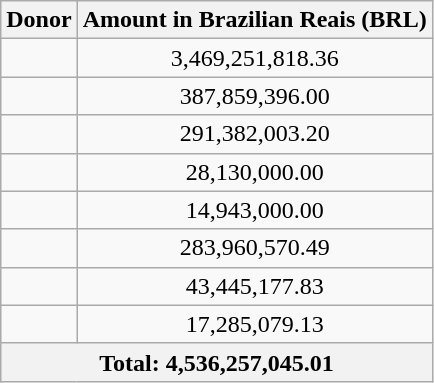<table class="wikitable">
<tr>
<th>Donor</th>
<th>Amount in Brazilian Reais (BRL)</th>
</tr>
<tr>
<td></td>
<td style="text-align:center">3,469,251,818.36</td>
</tr>
<tr>
<td></td>
<td style="text-align:center">387,859,396.00</td>
</tr>
<tr>
<td></td>
<td style="text-align:center">291,382,003.20</td>
</tr>
<tr>
<td></td>
<td style="text-align:center">28,130,000.00</td>
</tr>
<tr>
<td></td>
<td style="text-align:center">14,943,000.00</td>
</tr>
<tr>
<td></td>
<td style="text-align:center">283,960,570.49</td>
</tr>
<tr>
<td></td>
<td style="text-align:center">43,445,177.83</td>
</tr>
<tr>
<td></td>
<td style="text-align:center">17,285,079.13</td>
</tr>
<tr>
<th colspan="2"><strong>Total: 4,536,257,045.01</strong></th>
</tr>
</table>
